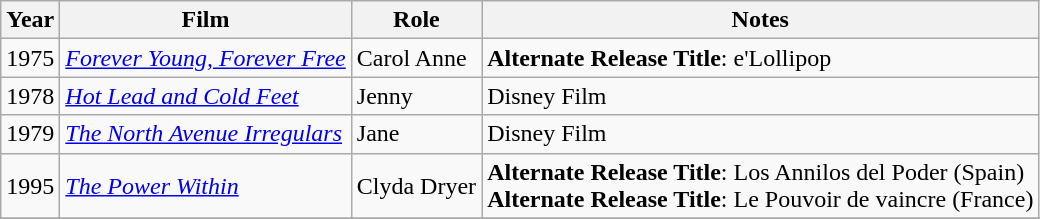<table class="wikitable sortable">
<tr>
<th>Year</th>
<th>Film</th>
<th>Role</th>
<th class="unsortable">Notes</th>
</tr>
<tr>
<td>1975</td>
<td><em><a href='#'>Forever Young, Forever Free</a></em></td>
<td>Carol Anne</td>
<td><strong>Alternate Release Title</strong>: e'Lollipop</td>
</tr>
<tr>
<td>1978</td>
<td><em><a href='#'>Hot Lead and Cold Feet</a></em></td>
<td>Jenny</td>
<td>Disney Film</td>
</tr>
<tr>
<td>1979</td>
<td><em><a href='#'>The North Avenue Irregulars</a></em></td>
<td>Jane</td>
<td>Disney Film</td>
</tr>
<tr>
<td>1995</td>
<td><em><a href='#'>The Power Within</a></em></td>
<td>Clyda Dryer</td>
<td><strong>Alternate Release Title</strong>: Los Annilos del Poder (Spain)<br><strong>Alternate Release Title</strong>: Le Pouvoir de vaincre (France)</td>
</tr>
<tr>
</tr>
</table>
